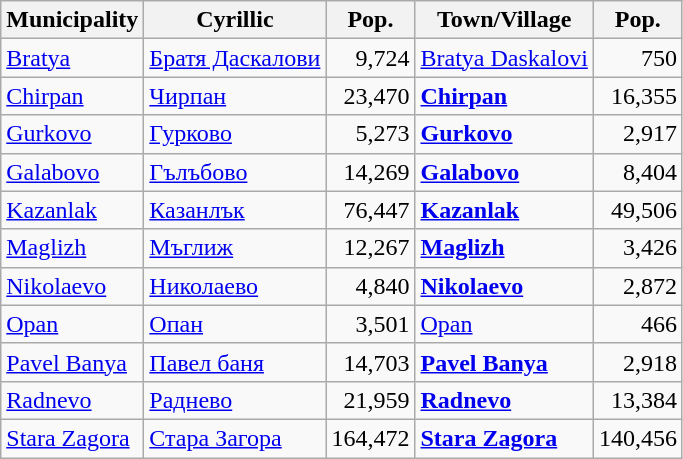<table class="wikitable sortable">
<tr>
<th>Municipality</th>
<th>Cyrillic</th>
<th>Pop.</th>
<th>Town/Village</th>
<th>Pop.</th>
</tr>
<tr>
<td><a href='#'>Bratya</a></td>
<td><a href='#'>Братя Даскалови</a></td>
<td align="right">9,724</td>
<td><a href='#'>Bratya Daskalovi</a></td>
<td align="right">750</td>
</tr>
<tr>
<td><a href='#'>Chirpan</a></td>
<td><a href='#'>Чирпан</a></td>
<td align="right">23,470</td>
<td><strong><a href='#'>Chirpan</a></strong></td>
<td align="right">16,355</td>
</tr>
<tr>
<td><a href='#'>Gurkovo</a></td>
<td><a href='#'>Гурково</a></td>
<td align="right">5,273</td>
<td><strong><a href='#'>Gurkovo</a></strong></td>
<td align="right">2,917</td>
</tr>
<tr>
<td><a href='#'>Galabovo</a></td>
<td><a href='#'>Гълъбово</a></td>
<td align="right">14,269</td>
<td><strong><a href='#'>Galabovo</a></strong></td>
<td align="right">8,404</td>
</tr>
<tr>
<td><a href='#'>Kazanlak</a></td>
<td><a href='#'>Казанлък</a></td>
<td align="right">76,447</td>
<td><strong><a href='#'>Kazanlak</a></strong></td>
<td align="right">49,506</td>
</tr>
<tr>
<td><a href='#'>Maglizh</a></td>
<td><a href='#'>Мъглиж</a></td>
<td align="right">12,267</td>
<td><strong><a href='#'>Maglizh</a></strong></td>
<td align="right">3,426</td>
</tr>
<tr>
<td><a href='#'>Nikolaevo</a></td>
<td><a href='#'>Николаево</a></td>
<td align="right">4,840</td>
<td><strong><a href='#'>Nikolaevo</a></strong></td>
<td align="right">2,872</td>
</tr>
<tr>
<td><a href='#'>Opan</a></td>
<td><a href='#'>Опан</a></td>
<td align="right">3,501</td>
<td><a href='#'>Opan</a></td>
<td align="right">466</td>
</tr>
<tr>
<td><a href='#'>Pavel Banya</a></td>
<td><a href='#'>Павел баня</a></td>
<td align="right">14,703</td>
<td><strong><a href='#'>Pavel Banya</a></strong></td>
<td align="right">2,918</td>
</tr>
<tr>
<td><a href='#'>Radnevo</a></td>
<td><a href='#'>Раднево</a></td>
<td align="right">21,959</td>
<td><strong><a href='#'>Radnevo</a></strong></td>
<td align="right">13,384</td>
</tr>
<tr>
<td><a href='#'>Stara Zagora</a></td>
<td><a href='#'>Стара Загора</a></td>
<td align="right">164,472</td>
<td><strong><a href='#'>Stara Zagora</a></strong></td>
<td align="right">140,456</td>
</tr>
</table>
